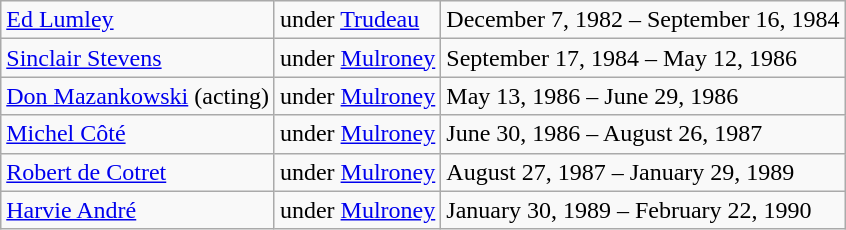<table class="wikitable">
<tr>
<td><a href='#'>Ed Lumley</a></td>
<td>under <a href='#'>Trudeau</a></td>
<td>December 7, 1982 – September 16, 1984</td>
</tr>
<tr>
<td><a href='#'>Sinclair Stevens</a></td>
<td>under <a href='#'>Mulroney</a></td>
<td>September 17, 1984 – May 12, 1986</td>
</tr>
<tr>
<td><a href='#'>Don Mazankowski</a> (acting)</td>
<td>under <a href='#'>Mulroney</a></td>
<td>May 13, 1986 – June 29, 1986</td>
</tr>
<tr>
<td><a href='#'>Michel Côté</a></td>
<td>under <a href='#'>Mulroney</a></td>
<td>June 30, 1986 – August 26, 1987</td>
</tr>
<tr>
<td><a href='#'>Robert de Cotret</a></td>
<td>under <a href='#'>Mulroney</a></td>
<td>August 27, 1987 – January 29, 1989</td>
</tr>
<tr>
<td><a href='#'>Harvie André</a></td>
<td>under <a href='#'>Mulroney</a></td>
<td>January 30, 1989 – February 22, 1990</td>
</tr>
</table>
